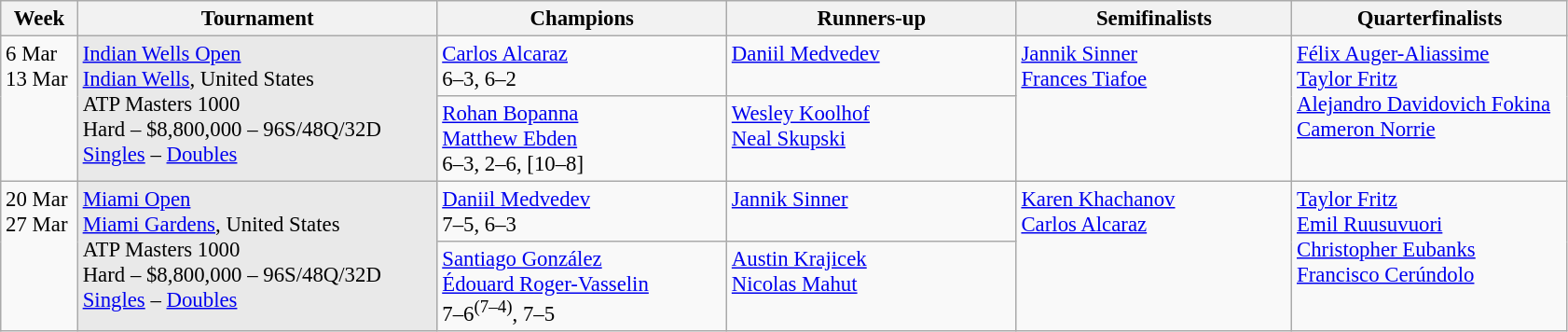<table class=wikitable style=font-size:95%>
<tr>
<th style="width:48px;">Week</th>
<th style="width:250px;">Tournament</th>
<th style="width:200px;">Champions</th>
<th style="width:200px;">Runners-up</th>
<th style="width:190px;">Semifinalists</th>
<th style="width:190px;">Quarterfinalists</th>
</tr>
<tr valign="top">
<td rowspan=2>6 Mar<br>13 Mar</td>
<td rowspan=2 style="background:#e9e9e9;"><a href='#'>Indian Wells Open</a><br> <a href='#'>Indian Wells</a>, United States <br> ATP Masters 1000 <br>Hard – $8,800,000 – 96S/48Q/32D <br><a href='#'>Singles</a> – <a href='#'>Doubles</a></td>
<td> <a href='#'>Carlos Alcaraz</a> <br> 6–3, 6–2</td>
<td> <a href='#'>Daniil Medvedev</a></td>
<td rowspan=2> <a href='#'>Jannik Sinner</a> <br> <a href='#'>Frances Tiafoe</a></td>
<td rowspan=2> <a href='#'>Félix Auger-Aliassime</a><br>  <a href='#'>Taylor Fritz</a> <br>  <a href='#'>Alejandro Davidovich Fokina</a> <br>  <a href='#'>Cameron Norrie</a></td>
</tr>
<tr valign="top">
<td> <a href='#'>Rohan Bopanna</a><br>  <a href='#'>Matthew Ebden</a><br>6–3, 2–6, [10–8]</td>
<td> <a href='#'>Wesley Koolhof</a><br>  <a href='#'>Neal Skupski</a></td>
</tr>
<tr valign="top">
<td rowspan=2>20 Mar<br>27 Mar</td>
<td style="background:#e9e9e9;" rowspan=2><a href='#'>Miami Open</a><br> <a href='#'>Miami Gardens</a>, United States<br>ATP Masters 1000 <br>Hard – $8,800,000 – 96S/48Q/32D <br><a href='#'>Singles</a> – <a href='#'>Doubles</a></td>
<td> <a href='#'>Daniil Medvedev</a> <br> 7–5, 6–3</td>
<td> <a href='#'>Jannik Sinner</a></td>
<td rowspan=2> <a href='#'>Karen Khachanov</a><br> <a href='#'>Carlos Alcaraz</a></td>
<td rowspan=2> <a href='#'>Taylor Fritz</a><br> <a href='#'>Emil Ruusuvuori</a><br> <a href='#'>Christopher Eubanks</a><br> <a href='#'>Francisco Cerúndolo</a></td>
</tr>
<tr valign="top">
<td> <a href='#'>Santiago González</a><br>  <a href='#'>Édouard Roger-Vasselin</a><br>7–6<sup>(7–4)</sup>, 7–5</td>
<td> <a href='#'>Austin Krajicek</a><br>  <a href='#'>Nicolas Mahut</a></td>
</tr>
</table>
